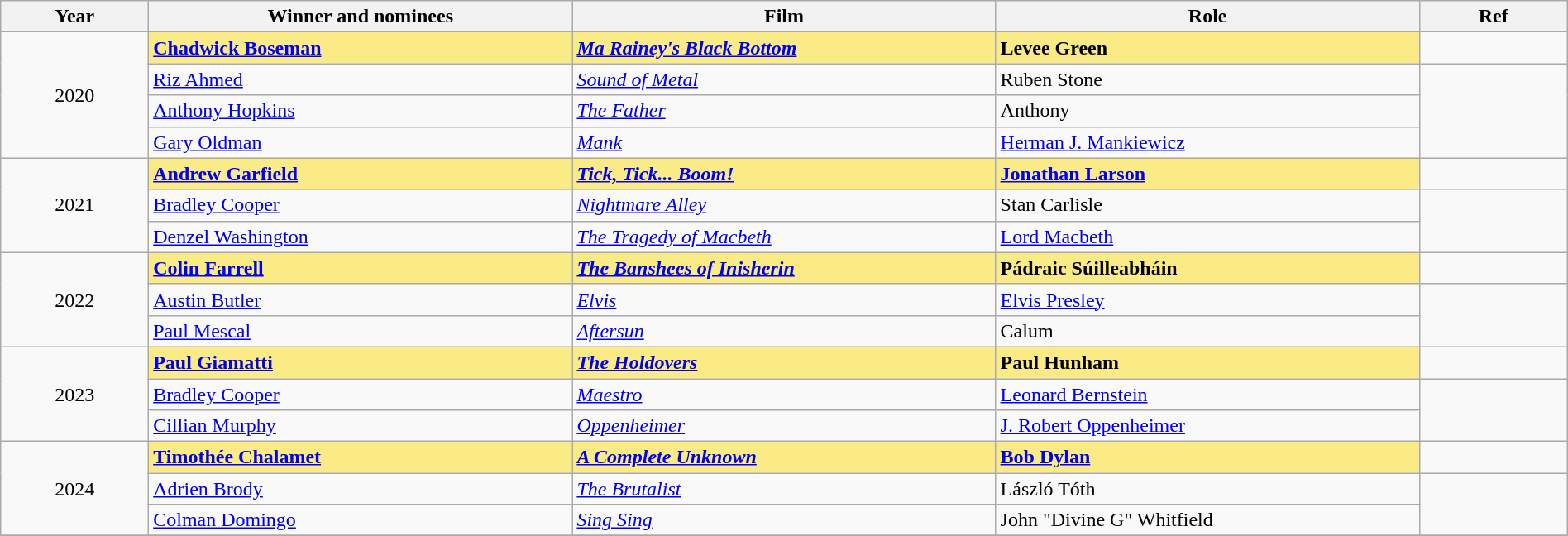<table class="wikitable" width="100%" cellpadding="5">
<tr>
<th width="100"><strong>Year</strong></th>
<th width="300"><strong>Winner and nominees</strong></th>
<th width="300"><strong>Film</strong></th>
<th width="300"><strong>Role</strong></th>
<th width="100"><strong>Ref</strong></th>
</tr>
<tr>
<td rowspan="4" style="text-align:center;">2020</td>
<td style="background:#FAEB86;"><strong><a href='#'>Chadwick Boseman</a></strong></td>
<td style="background:#FAEB86;"><strong><em><a href='#'>Ma Rainey's Black Bottom</a></em></strong></td>
<td style="background:#FAEB86;"><strong>Levee Green</strong></td>
<td></td>
</tr>
<tr>
<td><a href='#'>Riz Ahmed</a></td>
<td><em><a href='#'>Sound of Metal</a></em></td>
<td>Ruben Stone</td>
<td rowspan=3></td>
</tr>
<tr>
<td><a href='#'>Anthony Hopkins</a></td>
<td><em><a href='#'>The Father</a></em></td>
<td>Anthony</td>
</tr>
<tr>
<td><a href='#'>Gary Oldman</a></td>
<td><em><a href='#'>Mank</a></em></td>
<td><a href='#'>Herman J. Mankiewicz</a></td>
</tr>
<tr>
<td rowspan="3" style="text-align:center;">2021</td>
<td style="background:#FAEB86;"><strong><a href='#'>Andrew Garfield</a></strong></td>
<td style="background:#FAEB86;"><strong><em><a href='#'>Tick, Tick... Boom!</a></em></strong></td>
<td style="background:#FAEB86;"><strong><a href='#'>Jonathan Larson</a></strong></td>
<td></td>
</tr>
<tr>
<td><a href='#'>Bradley Cooper</a></td>
<td><em><a href='#'>Nightmare Alley</a></em></td>
<td>Stan Carlisle</td>
<td rowspan=2></td>
</tr>
<tr>
<td><a href='#'>Denzel Washington</a></td>
<td><em><a href='#'>The Tragedy of Macbeth</a></em></td>
<td><a href='#'>Lord Macbeth</a></td>
</tr>
<tr>
<td rowspan="3" style="text-align:center;">2022</td>
<td style="background:#FAEB86;"><strong><a href='#'>Colin Farrell</a></strong></td>
<td style="background:#FAEB86;"><strong><em><a href='#'>The Banshees of Inisherin</a></em></strong></td>
<td style="background:#FAEB86;"><strong>Pádraic Súilleabháin</strong></td>
<td></td>
</tr>
<tr>
<td><a href='#'>Austin Butler</a></td>
<td><em><a href='#'>Elvis</a></em></td>
<td><a href='#'>Elvis Presley</a></td>
<td rowspan=2></td>
</tr>
<tr>
<td><a href='#'>Paul Mescal</a></td>
<td><em><a href='#'>Aftersun</a></em></td>
<td>Calum</td>
</tr>
<tr>
<td rowspan="3" style="text-align:center;">2023</td>
<td style="background:#FAEB86;"><strong><a href='#'>Paul Giamatti</a></strong></td>
<td style="background:#FAEB86;"><strong><em><a href='#'>The Holdovers</a></em></strong></td>
<td style="background:#FAEB86;"><strong>Paul Hunham</strong></td>
<td></td>
</tr>
<tr>
<td><a href='#'>Bradley Cooper</a></td>
<td><em><a href='#'>Maestro</a></em></td>
<td><a href='#'>Leonard Bernstein</a></td>
<td rowspan=2></td>
</tr>
<tr>
<td><a href='#'>Cillian Murphy</a></td>
<td><em><a href='#'>Oppenheimer</a></em></td>
<td><a href='#'>J. Robert Oppenheimer</a></td>
</tr>
<tr>
<td rowspan="3" style="text-align:center;">2024</td>
<td style="background:#FAEB86;"><strong><a href='#'>Timothée Chalamet</a></strong></td>
<td style="background:#FAEB86;"><strong><em><a href='#'>A Complete Unknown</a></em></strong></td>
<td style="background:#FAEB86;"><strong><a href='#'>Bob Dylan</a></strong></td>
<td></td>
</tr>
<tr>
<td><a href='#'>Adrien Brody</a></td>
<td><em><a href='#'>The Brutalist</a></em></td>
<td>László Tóth</td>
<td rowspan=2></td>
</tr>
<tr>
<td><a href='#'>Colman Domingo</a></td>
<td><em><a href='#'>Sing Sing</a></em></td>
<td>John "Divine G" Whitfield</td>
</tr>
<tr>
</tr>
</table>
